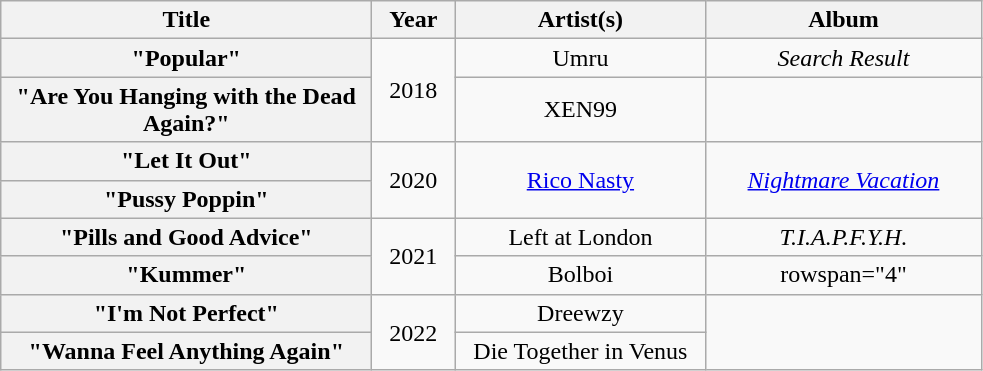<table class="wikitable plainrowheaders" border="1" style="text-align:center;">
<tr>
<th scope="col" style="width:15em;">Title</th>
<th scope="col" style="width:3em;">Year</th>
<th scope="col" style="width:10em;">Artist(s)</th>
<th scope="col" style="width:11em;">Album</th>
</tr>
<tr>
<th scope="row">"Popular"</th>
<td rowspan="2">2018</td>
<td>Umru</td>
<td><em>Search Result</em></td>
</tr>
<tr>
<th scope="row">"Are You Hanging with the Dead Again?"</th>
<td>XEN99</td>
<td></td>
</tr>
<tr>
<th scope="row">"Let It Out"</th>
<td rowspan="2">2020</td>
<td rowspan="2"><a href='#'>Rico Nasty</a></td>
<td rowspan="2"><em><a href='#'>Nightmare Vacation</a></em></td>
</tr>
<tr>
<th scope="row">"Pussy Poppin"</th>
</tr>
<tr>
<th scope="row">"Pills and Good Advice"</th>
<td rowspan="2">2021</td>
<td>Left at London</td>
<td><em>T.I.A.P.F.Y.H.</em></td>
</tr>
<tr>
<th scope="row">"Kummer"</th>
<td>Bolboi</td>
<td>rowspan="4" </td>
</tr>
<tr>
<th scope="row">"I'm Not Perfect"</th>
<td rowspan="3">2022</td>
<td>Dreewzy</td>
</tr>
<tr>
<th scope="row">"Wanna Feel Anything Again"</th>
<td>Die Together in Venus</td>
</tr>
</table>
